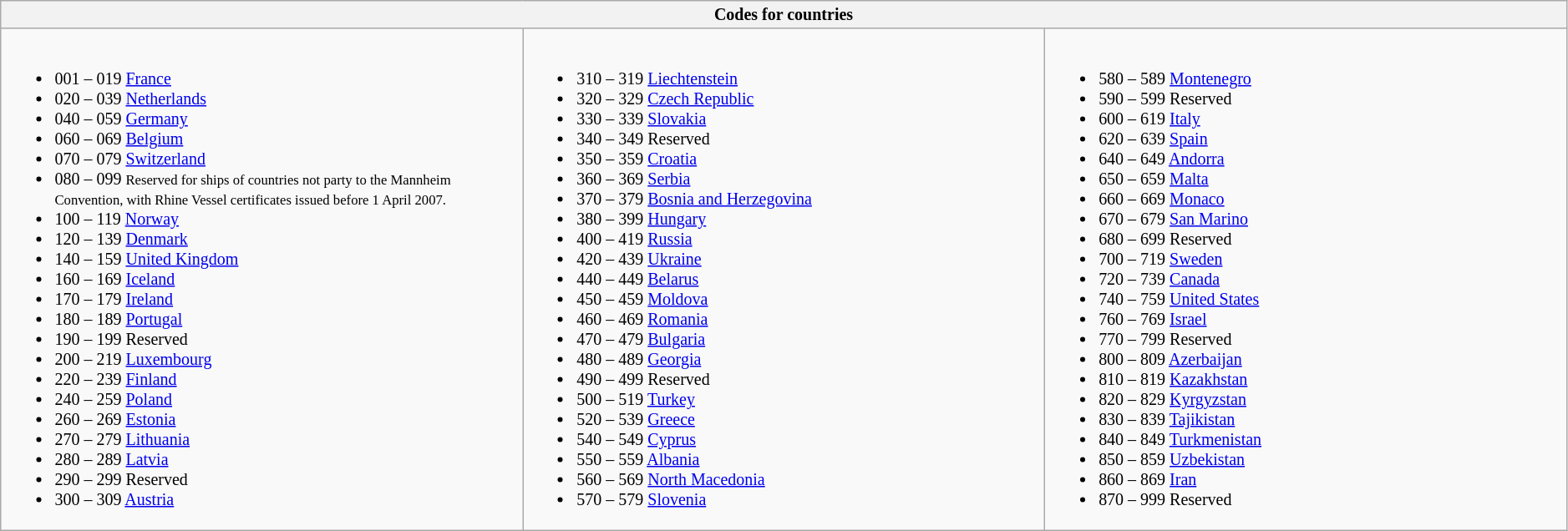<table class="wikitable" style="font-size:smaller;">
<tr>
<th colspan=3>Codes for countries</th>
</tr>
<tr valign=top>
<td width="33%"><br><ul><li>001 – 019 <a href='#'>France</a></li><li>020 – 039 <a href='#'>Netherlands</a></li><li>040 – 059 <a href='#'>Germany</a></li><li>060 – 069 <a href='#'>Belgium</a></li><li>070 – 079 <a href='#'>Switzerland</a></li><li>080 – 099 <small>Reserved for ships of countries not party to the Mannheim Convention, with Rhine Vessel certificates issued before 1 April 2007.</small></li><li>100 – 119 <a href='#'>Norway</a></li><li>120 – 139 <a href='#'>Denmark</a></li><li>140 – 159 <a href='#'>United Kingdom</a></li><li>160 – 169 <a href='#'>Iceland</a></li><li>170 – 179 <a href='#'>Ireland</a></li><li>180 – 189 <a href='#'>Portugal</a></li><li>190 – 199 Reserved</li><li>200 – 219 <a href='#'>Luxembourg</a></li><li>220 – 239 <a href='#'>Finland</a></li><li>240 – 259 <a href='#'>Poland</a></li><li>260 – 269 <a href='#'>Estonia</a></li><li>270 – 279 <a href='#'>Lithuania</a></li><li>280 – 289 <a href='#'>Latvia</a></li><li>290 – 299 Reserved</li><li>300 – 309 <a href='#'>Austria</a></li></ul></td>
<td width="33%"><br><ul><li>310 – 319 <a href='#'>Liechtenstein</a></li><li>320 – 329 <a href='#'>Czech Republic</a></li><li>330 – 339 <a href='#'>Slovakia</a></li><li>340 – 349 Reserved</li><li>350 – 359 <a href='#'>Croatia</a></li><li>360 – 369 <a href='#'>Serbia</a></li><li>370 – 379 <a href='#'>Bosnia and Herzegovina</a></li><li>380 – 399 <a href='#'>Hungary</a></li><li>400 – 419 <a href='#'>Russia</a></li><li>420 – 439 <a href='#'>Ukraine</a></li><li>440 – 449 <a href='#'>Belarus</a></li><li>450 – 459 <a href='#'>Moldova</a></li><li>460 – 469 <a href='#'>Romania</a></li><li>470 – 479 <a href='#'>Bulgaria</a></li><li>480 – 489 <a href='#'>Georgia</a></li><li>490 – 499 Reserved</li><li>500 – 519 <a href='#'>Turkey</a></li><li>520 – 539 <a href='#'>Greece</a></li><li>540 – 549 <a href='#'>Cyprus</a></li><li>550 – 559 <a href='#'>Albania</a></li><li>560 – 569 <a href='#'>North Macedonia</a></li><li>570 – 579 <a href='#'>Slovenia</a></li></ul></td>
<td width="33%"><br><ul><li>580 – 589 <a href='#'>Montenegro</a></li><li>590 – 599 Reserved</li><li>600 – 619 <a href='#'>Italy</a></li><li>620 – 639 <a href='#'>Spain</a></li><li>640 – 649 <a href='#'>Andorra</a></li><li>650 – 659 <a href='#'>Malta</a></li><li>660 – 669 <a href='#'>Monaco</a></li><li>670 – 679 <a href='#'>San Marino</a></li><li>680 – 699 Reserved</li><li>700 – 719 <a href='#'>Sweden</a></li><li>720 – 739 <a href='#'>Canada</a></li><li>740 – 759 <a href='#'>United States</a></li><li>760 – 769 <a href='#'>Israel</a></li><li>770 – 799 Reserved</li><li>800 – 809 <a href='#'>Azerbaijan</a></li><li>810 – 819 <a href='#'>Kazakhstan</a></li><li>820 – 829 <a href='#'>Kyrgyzstan</a></li><li>830 – 839 <a href='#'>Tajikistan</a></li><li>840 – 849 <a href='#'>Turkmenistan</a></li><li>850 – 859 <a href='#'>Uzbekistan</a></li><li>860 – 869 <a href='#'>Iran</a></li><li>870 – 999 Reserved</li></ul></td>
</tr>
</table>
